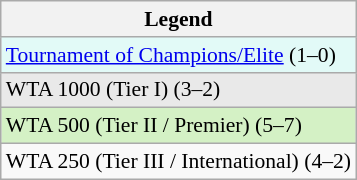<table class=wikitable style=font-size:90%>
<tr>
<th>Legend</th>
</tr>
<tr>
<td bgcolor=#E2FAF7><a href='#'>Tournament of Champions/Elite</a> (1–0)</td>
</tr>
<tr>
<td bgcolor="e9e9e9">WTA 1000 (Tier I) (3–2)</td>
</tr>
<tr>
<td style="background:#d4f1c5;">WTA 500 (Tier II / Premier) (5–7)</td>
</tr>
<tr>
<td>WTA 250 (Tier III / International) (4–2)</td>
</tr>
</table>
